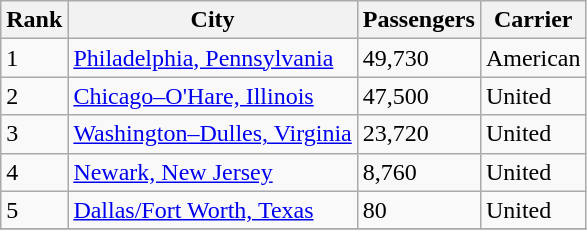<table class="wikitable sortable">
<tr>
<th>Rank</th>
<th>City</th>
<th>Passengers</th>
<th>Carrier</th>
</tr>
<tr>
<td>1</td>
<td> <a href='#'>Philadelphia, Pennsylvania</a></td>
<td>49,730</td>
<td>American</td>
</tr>
<tr>
<td>2</td>
<td> <a href='#'>Chicago–O'Hare, Illinois</a></td>
<td>47,500</td>
<td>United</td>
</tr>
<tr>
<td>3</td>
<td> <a href='#'>Washington–Dulles, Virginia</a></td>
<td>23,720</td>
<td>United</td>
</tr>
<tr>
<td>4</td>
<td> <a href='#'>Newark, New Jersey</a></td>
<td>8,760</td>
<td>United</td>
</tr>
<tr>
<td>5</td>
<td> <a href='#'>Dallas/Fort Worth, Texas</a></td>
<td>80</td>
<td>United</td>
</tr>
<tr>
</tr>
</table>
